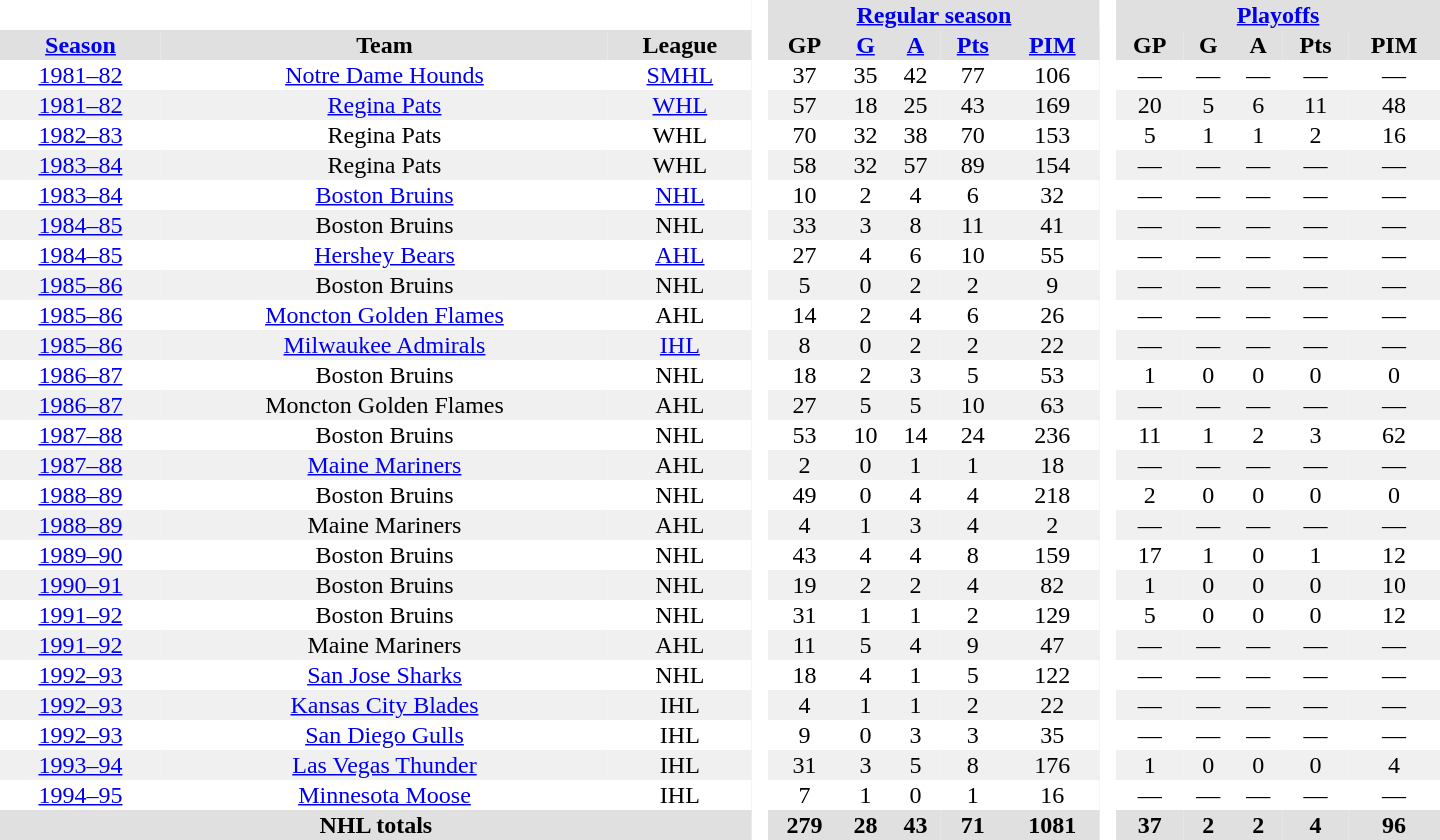<table border="0" cellpadding="1" cellspacing="0" style="text-align:center; width:60em">
<tr bgcolor="#e0e0e0">
<th colspan="3" bgcolor="#ffffff"> </th>
<th rowspan="99" bgcolor="#ffffff"> </th>
<th colspan="5"><a href='#'>Regular season</a></th>
<th rowspan="99" bgcolor="#ffffff"> </th>
<th colspan="5"><a href='#'>Playoffs</a></th>
</tr>
<tr bgcolor="#e0e0e0">
<th><a href='#'>Season</a></th>
<th>Team</th>
<th>League</th>
<th>GP</th>
<th><a href='#'>G</a></th>
<th><a href='#'>A</a></th>
<th><a href='#'>Pts</a></th>
<th><a href='#'>PIM</a></th>
<th>GP</th>
<th>G</th>
<th>A</th>
<th>Pts</th>
<th>PIM</th>
</tr>
<tr>
<td><a href='#'>1981–82</a></td>
<td><a href='#'>Notre Dame Hounds</a></td>
<td><a href='#'>SMHL</a></td>
<td>37</td>
<td>35</td>
<td>42</td>
<td>77</td>
<td>106</td>
<td>—</td>
<td>—</td>
<td>—</td>
<td>—</td>
<td>—</td>
</tr>
<tr bgcolor="#f0f0f0">
<td><a href='#'>1981–82</a></td>
<td><a href='#'>Regina Pats</a></td>
<td><a href='#'>WHL</a></td>
<td>57</td>
<td>18</td>
<td>25</td>
<td>43</td>
<td>169</td>
<td>20</td>
<td>5</td>
<td>6</td>
<td>11</td>
<td>48</td>
</tr>
<tr>
<td><a href='#'>1982–83</a></td>
<td>Regina Pats</td>
<td>WHL</td>
<td>70</td>
<td>32</td>
<td>38</td>
<td>70</td>
<td>153</td>
<td>5</td>
<td>1</td>
<td>1</td>
<td>2</td>
<td>16</td>
</tr>
<tr bgcolor="#f0f0f0">
<td><a href='#'>1983–84</a></td>
<td>Regina Pats</td>
<td>WHL</td>
<td>58</td>
<td>32</td>
<td>57</td>
<td>89</td>
<td>154</td>
<td>—</td>
<td>—</td>
<td>—</td>
<td>—</td>
<td>—</td>
</tr>
<tr>
<td><a href='#'>1983–84</a></td>
<td><a href='#'>Boston Bruins</a></td>
<td><a href='#'>NHL</a></td>
<td>10</td>
<td>2</td>
<td>4</td>
<td>6</td>
<td>32</td>
<td>—</td>
<td>—</td>
<td>—</td>
<td>—</td>
<td>—</td>
</tr>
<tr bgcolor="#f0f0f0">
<td><a href='#'>1984–85</a></td>
<td>Boston Bruins</td>
<td>NHL</td>
<td>33</td>
<td>3</td>
<td>8</td>
<td>11</td>
<td>41</td>
<td>—</td>
<td>—</td>
<td>—</td>
<td>—</td>
<td>—</td>
</tr>
<tr>
<td><a href='#'>1984–85</a></td>
<td><a href='#'>Hershey Bears</a></td>
<td><a href='#'>AHL</a></td>
<td>27</td>
<td>4</td>
<td>6</td>
<td>10</td>
<td>55</td>
<td>—</td>
<td>—</td>
<td>—</td>
<td>—</td>
<td>—</td>
</tr>
<tr bgcolor="#f0f0f0">
<td><a href='#'>1985–86</a></td>
<td>Boston Bruins</td>
<td>NHL</td>
<td>5</td>
<td>0</td>
<td>2</td>
<td>2</td>
<td>9</td>
<td>—</td>
<td>—</td>
<td>—</td>
<td>—</td>
<td>—</td>
</tr>
<tr>
<td><a href='#'>1985–86</a></td>
<td><a href='#'>Moncton Golden Flames</a></td>
<td>AHL</td>
<td>14</td>
<td>2</td>
<td>4</td>
<td>6</td>
<td>26</td>
<td>—</td>
<td>—</td>
<td>—</td>
<td>—</td>
<td>—</td>
</tr>
<tr bgcolor="#f0f0f0">
<td><a href='#'>1985–86</a></td>
<td><a href='#'>Milwaukee Admirals</a></td>
<td><a href='#'>IHL</a></td>
<td>8</td>
<td>0</td>
<td>2</td>
<td>2</td>
<td>22</td>
<td>—</td>
<td>—</td>
<td>—</td>
<td>—</td>
<td>—</td>
</tr>
<tr>
<td><a href='#'>1986–87</a></td>
<td>Boston Bruins</td>
<td>NHL</td>
<td>18</td>
<td>2</td>
<td>3</td>
<td>5</td>
<td>53</td>
<td>1</td>
<td>0</td>
<td>0</td>
<td>0</td>
<td>0</td>
</tr>
<tr bgcolor="#f0f0f0">
<td><a href='#'>1986–87</a></td>
<td>Moncton Golden Flames</td>
<td>AHL</td>
<td>27</td>
<td>5</td>
<td>5</td>
<td>10</td>
<td>63</td>
<td>—</td>
<td>—</td>
<td>—</td>
<td>—</td>
<td>—</td>
</tr>
<tr>
<td><a href='#'>1987–88</a></td>
<td>Boston Bruins</td>
<td>NHL</td>
<td>53</td>
<td>10</td>
<td>14</td>
<td>24</td>
<td>236</td>
<td>11</td>
<td>1</td>
<td>2</td>
<td>3</td>
<td>62</td>
</tr>
<tr bgcolor="#f0f0f0">
<td><a href='#'>1987–88</a></td>
<td><a href='#'>Maine Mariners</a></td>
<td>AHL</td>
<td>2</td>
<td>0</td>
<td>1</td>
<td>1</td>
<td>18</td>
<td>—</td>
<td>—</td>
<td>—</td>
<td>—</td>
<td>—</td>
</tr>
<tr>
<td><a href='#'>1988–89</a></td>
<td>Boston Bruins</td>
<td>NHL</td>
<td>49</td>
<td>0</td>
<td>4</td>
<td>4</td>
<td>218</td>
<td>2</td>
<td>0</td>
<td>0</td>
<td>0</td>
<td>0</td>
</tr>
<tr bgcolor="#f0f0f0">
<td><a href='#'>1988–89</a></td>
<td>Maine Mariners</td>
<td>AHL</td>
<td>4</td>
<td>1</td>
<td>3</td>
<td>4</td>
<td>2</td>
<td>—</td>
<td>—</td>
<td>—</td>
<td>—</td>
<td>—</td>
</tr>
<tr>
<td><a href='#'>1989–90</a></td>
<td>Boston Bruins</td>
<td>NHL</td>
<td>43</td>
<td>4</td>
<td>4</td>
<td>8</td>
<td>159</td>
<td>17</td>
<td>1</td>
<td>0</td>
<td>1</td>
<td>12</td>
</tr>
<tr bgcolor="#f0f0f0">
<td><a href='#'>1990–91</a></td>
<td>Boston Bruins</td>
<td>NHL</td>
<td>19</td>
<td>2</td>
<td>2</td>
<td>4</td>
<td>82</td>
<td>1</td>
<td>0</td>
<td>0</td>
<td>0</td>
<td>10</td>
</tr>
<tr>
<td><a href='#'>1991–92</a></td>
<td>Boston Bruins</td>
<td>NHL</td>
<td>31</td>
<td>1</td>
<td>1</td>
<td>2</td>
<td>129</td>
<td>5</td>
<td>0</td>
<td>0</td>
<td>0</td>
<td>12</td>
</tr>
<tr bgcolor="#f0f0f0">
<td><a href='#'>1991–92</a></td>
<td>Maine Mariners</td>
<td>AHL</td>
<td>11</td>
<td>5</td>
<td>4</td>
<td>9</td>
<td>47</td>
<td>—</td>
<td>—</td>
<td>—</td>
<td>—</td>
<td>—</td>
</tr>
<tr>
<td><a href='#'>1992–93</a></td>
<td><a href='#'>San Jose Sharks</a></td>
<td>NHL</td>
<td>18</td>
<td>4</td>
<td>1</td>
<td>5</td>
<td>122</td>
<td>—</td>
<td>—</td>
<td>—</td>
<td>—</td>
<td>—</td>
</tr>
<tr bgcolor="#f0f0f0">
<td><a href='#'>1992–93</a></td>
<td><a href='#'>Kansas City Blades</a></td>
<td>IHL</td>
<td>4</td>
<td>1</td>
<td>1</td>
<td>2</td>
<td>22</td>
<td>—</td>
<td>—</td>
<td>—</td>
<td>—</td>
<td>—</td>
</tr>
<tr>
<td><a href='#'>1992–93</a></td>
<td><a href='#'>San Diego Gulls</a></td>
<td>IHL</td>
<td>9</td>
<td>0</td>
<td>3</td>
<td>3</td>
<td>35</td>
<td>—</td>
<td>—</td>
<td>—</td>
<td>—</td>
<td>—</td>
</tr>
<tr bgcolor="#f0f0f0">
<td><a href='#'>1993–94</a></td>
<td><a href='#'>Las Vegas Thunder</a></td>
<td>IHL</td>
<td>31</td>
<td>3</td>
<td>5</td>
<td>8</td>
<td>176</td>
<td>1</td>
<td>0</td>
<td>0</td>
<td>0</td>
<td>4</td>
</tr>
<tr>
<td><a href='#'>1994–95</a></td>
<td><a href='#'>Minnesota Moose</a></td>
<td>IHL</td>
<td>7</td>
<td>1</td>
<td>0</td>
<td>1</td>
<td>16</td>
<td>—</td>
<td>—</td>
<td>—</td>
<td>—</td>
<td>—</td>
</tr>
<tr>
</tr>
<tr ALIGN="center" bgcolor="#e0e0e0">
<th colspan="3">NHL totals</th>
<th ALIGN="center">279</th>
<th ALIGN="center">28</th>
<th ALIGN="center">43</th>
<th ALIGN="center">71</th>
<th ALIGN="center">1081</th>
<th ALIGN="center">37</th>
<th ALIGN="center">2</th>
<th ALIGN="center">2</th>
<th ALIGN="center">4</th>
<th ALIGN="center">96</th>
</tr>
</table>
